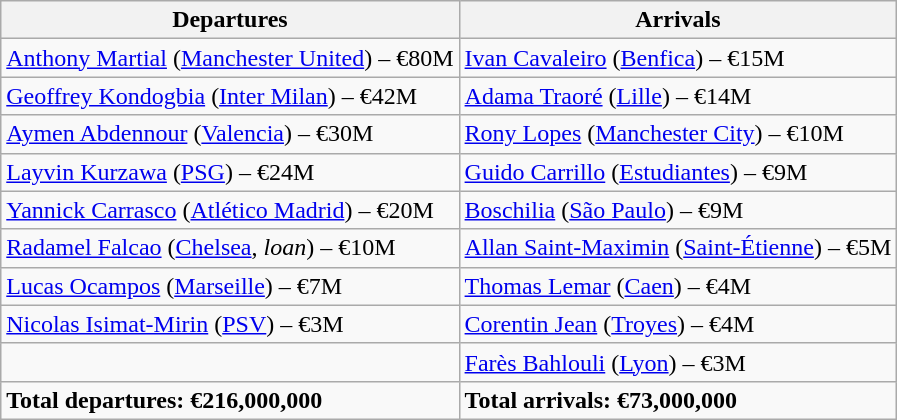<table class="wikitable">
<tr>
<th>Departures</th>
<th>Arrivals</th>
</tr>
<tr>
<td><a href='#'>Anthony Martial</a> (<a href='#'>Manchester United</a>) – €80M</td>
<td><a href='#'>Ivan Cavaleiro</a> (<a href='#'>Benfica</a>) – €15M</td>
</tr>
<tr>
<td><a href='#'>Geoffrey Kondogbia</a> (<a href='#'>Inter Milan</a>) – €42M</td>
<td><a href='#'>Adama Traoré</a> (<a href='#'>Lille</a>) – €14M</td>
</tr>
<tr>
<td><a href='#'>Aymen Abdennour</a> (<a href='#'>Valencia</a>) – €30M</td>
<td><a href='#'>Rony Lopes</a> (<a href='#'>Manchester City</a>) – €10M</td>
</tr>
<tr>
<td><a href='#'>Layvin Kurzawa</a> (<a href='#'>PSG</a>) – €24M</td>
<td><a href='#'>Guido Carrillo</a> (<a href='#'>Estudiantes</a>) – €9M</td>
</tr>
<tr>
<td><a href='#'>Yannick Carrasco</a> (<a href='#'>Atlético Madrid</a>) – €20M</td>
<td><a href='#'>Boschilia</a> (<a href='#'>São Paulo</a>) – €9M</td>
</tr>
<tr>
<td><a href='#'>Radamel Falcao</a> (<a href='#'>Chelsea</a>, <em>loan</em>) – €10M</td>
<td><a href='#'>Allan Saint-Maximin</a> (<a href='#'>Saint-Étienne</a>) – €5M</td>
</tr>
<tr>
<td><a href='#'>Lucas Ocampos</a> (<a href='#'>Marseille</a>) – €7M</td>
<td><a href='#'>Thomas Lemar</a> (<a href='#'>Caen</a>) – €4M</td>
</tr>
<tr>
<td><a href='#'>Nicolas Isimat-Mirin</a> (<a href='#'>PSV</a>) – €3M</td>
<td><a href='#'>Corentin Jean</a> (<a href='#'>Troyes</a>) – €4M</td>
</tr>
<tr>
<td></td>
<td><a href='#'>Farès Bahlouli</a> (<a href='#'>Lyon</a>) – €3M</td>
</tr>
<tr>
<td><strong>Total departures: €216,000,000</strong></td>
<td><strong>Total arrivals: €73,000,000</strong></td>
</tr>
</table>
